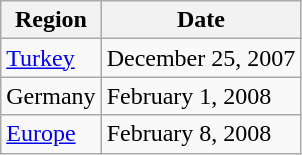<table class="wikitable">
<tr>
<th>Region</th>
<th>Date</th>
</tr>
<tr>
<td><a href='#'>Turkey</a></td>
<td>December 25, 2007</td>
</tr>
<tr>
<td>Germany</td>
<td>February 1, 2008</td>
</tr>
<tr>
<td><a href='#'>Europe</a></td>
<td>February 8, 2008</td>
</tr>
</table>
